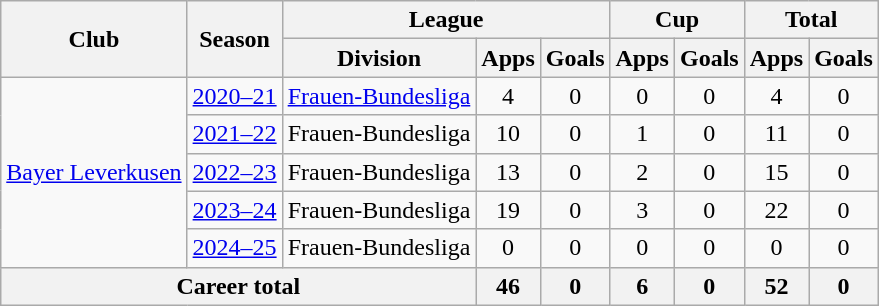<table class="wikitable" style="text-align: center;">
<tr>
<th rowspan="2">Club</th>
<th rowspan="2">Season</th>
<th colspan="3">League</th>
<th colspan="2">Cup</th>
<th colspan="2">Total</th>
</tr>
<tr>
<th>Division</th>
<th>Apps</th>
<th>Goals</th>
<th>Apps</th>
<th>Goals</th>
<th>Apps</th>
<th>Goals</th>
</tr>
<tr>
<td rowspan="5"><a href='#'>Bayer Leverkusen</a></td>
<td><a href='#'>2020–21</a></td>
<td><a href='#'>Frauen-Bundesliga</a></td>
<td>4</td>
<td>0</td>
<td>0</td>
<td>0</td>
<td>4</td>
<td>0</td>
</tr>
<tr>
<td><a href='#'>2021–22</a></td>
<td>Frauen-Bundesliga</td>
<td>10</td>
<td>0</td>
<td>1</td>
<td>0</td>
<td>11</td>
<td>0</td>
</tr>
<tr>
<td><a href='#'>2022–23</a></td>
<td>Frauen-Bundesliga</td>
<td>13</td>
<td>0</td>
<td>2</td>
<td>0</td>
<td>15</td>
<td>0</td>
</tr>
<tr>
<td><a href='#'>2023–24</a></td>
<td>Frauen-Bundesliga</td>
<td>19</td>
<td>0</td>
<td>3</td>
<td>0</td>
<td>22</td>
<td>0</td>
</tr>
<tr>
<td><a href='#'>2024–25</a></td>
<td>Frauen-Bundesliga</td>
<td>0</td>
<td>0</td>
<td>0</td>
<td>0</td>
<td>0</td>
<td>0</td>
</tr>
<tr>
<th colspan=3>Career total</th>
<th>46</th>
<th>0</th>
<th>6</th>
<th>0</th>
<th>52</th>
<th>0</th>
</tr>
</table>
